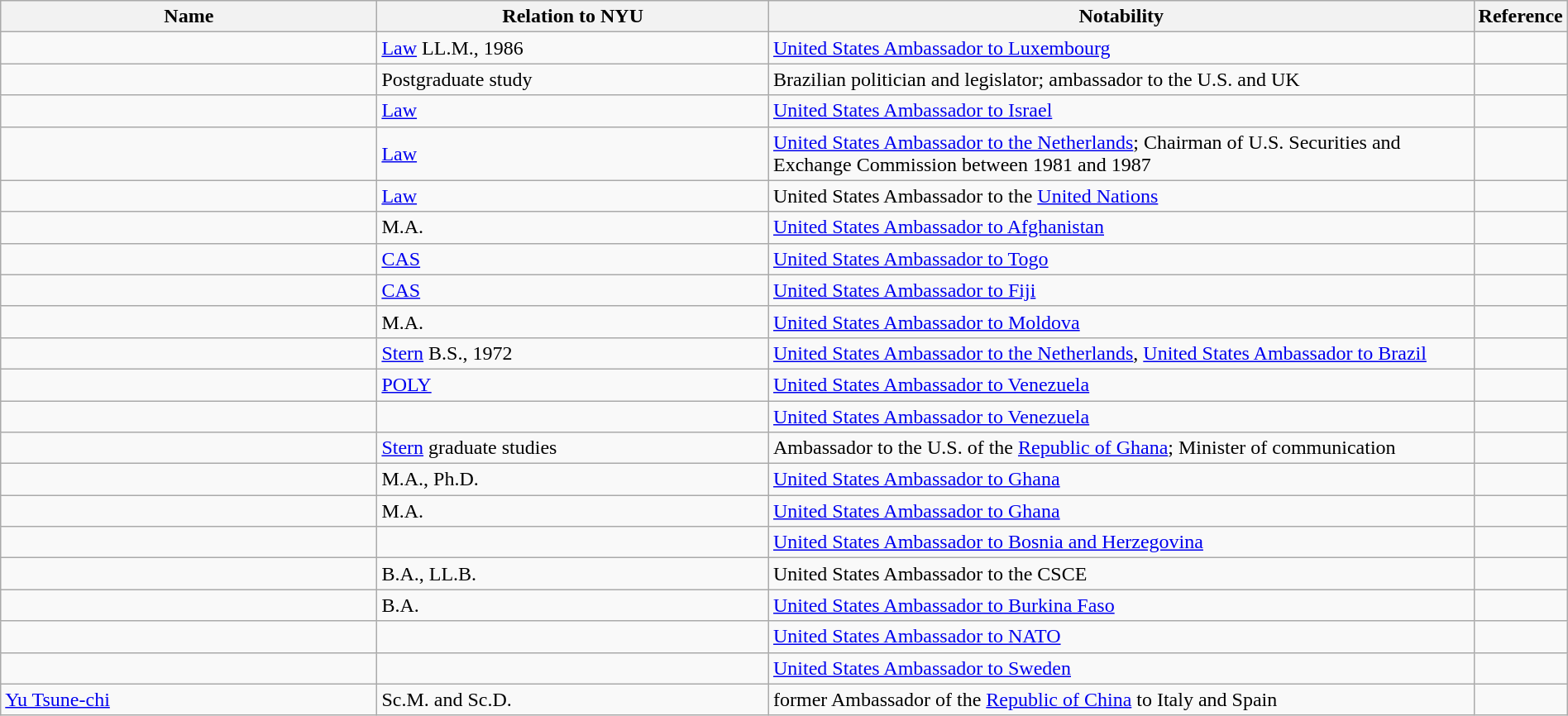<table class="wikitable sortable" style="width:100%">
<tr>
<th style="width:*;">Name</th>
<th style="width:25%;">Relation to NYU</th>
<th style="width:45%;">Notability</th>
<th style="width:5%;" class="unsortable">Reference</th>
</tr>
<tr>
<td></td>
<td><a href='#'>Law</a> LL.M., 1986</td>
<td><a href='#'>United States Ambassador to Luxembourg</a></td>
<td style="text-align:center;"></td>
</tr>
<tr>
<td></td>
<td>Postgraduate study</td>
<td>Brazilian politician and legislator; ambassador to the U.S. and UK</td>
<td style="text-align:center;"></td>
</tr>
<tr>
<td></td>
<td><a href='#'>Law</a></td>
<td><a href='#'>United States Ambassador to Israel</a></td>
<td style="text-align:center;"></td>
</tr>
<tr>
<td></td>
<td><a href='#'>Law</a></td>
<td><a href='#'>United States Ambassador to the Netherlands</a>; Chairman of U.S. Securities and Exchange Commission between 1981 and 1987</td>
<td style="text-align:center;"></td>
</tr>
<tr>
<td></td>
<td><a href='#'>Law</a></td>
<td>United States Ambassador to the <a href='#'>United Nations</a></td>
<td style="text-align:center;"></td>
</tr>
<tr>
<td></td>
<td>M.A.</td>
<td><a href='#'>United States Ambassador to Afghanistan</a></td>
<td style="text-align:center;"></td>
</tr>
<tr>
<td></td>
<td><a href='#'>CAS</a></td>
<td><a href='#'>United States Ambassador to Togo</a></td>
<td style="text-align:center;"></td>
</tr>
<tr>
<td></td>
<td><a href='#'>CAS</a></td>
<td><a href='#'>United States Ambassador to Fiji</a></td>
<td style="text-align:center;"></td>
</tr>
<tr>
<td></td>
<td>M.A.</td>
<td><a href='#'>United States Ambassador to Moldova</a></td>
<td style="text-align:center;"></td>
</tr>
<tr>
<td></td>
<td><a href='#'>Stern</a> B.S., 1972</td>
<td><a href='#'>United States Ambassador to the Netherlands</a>, <a href='#'>United States Ambassador to Brazil</a></td>
<td style="text-align:center;"></td>
</tr>
<tr>
<td></td>
<td><a href='#'>POLY</a></td>
<td><a href='#'>United States Ambassador to Venezuela</a></td>
<td style="text-align:center;"></td>
</tr>
<tr>
<td></td>
<td></td>
<td><a href='#'>United States Ambassador to Venezuela</a></td>
<td style="text-align:center;"></td>
</tr>
<tr>
<td></td>
<td><a href='#'>Stern</a> graduate studies</td>
<td>Ambassador to the U.S. of the <a href='#'>Republic of Ghana</a>; Minister of communication</td>
<td style="text-align:center;"></td>
</tr>
<tr>
<td></td>
<td>M.A., Ph.D.</td>
<td><a href='#'>United States Ambassador to Ghana</a></td>
<td style="text-align:center;"></td>
</tr>
<tr>
<td></td>
<td>M.A.</td>
<td><a href='#'>United States Ambassador to Ghana</a></td>
<td style="text-align:center;"></td>
</tr>
<tr>
<td></td>
<td></td>
<td><a href='#'>United States Ambassador to Bosnia and Herzegovina</a></td>
<td style="text-align:center;"></td>
</tr>
<tr>
<td></td>
<td>B.A., LL.B.</td>
<td>United States Ambassador to the CSCE</td>
<td style="text-align:center;"></td>
</tr>
<tr>
<td></td>
<td>B.A.</td>
<td><a href='#'>United States Ambassador to Burkina Faso</a></td>
<td style="text-align:center;"></td>
</tr>
<tr>
<td></td>
<td></td>
<td><a href='#'>United States Ambassador to NATO</a></td>
<td style="text-align:center;"></td>
</tr>
<tr>
<td></td>
<td></td>
<td><a href='#'>United States Ambassador to Sweden</a></td>
<td style="text-align:center;"></td>
</tr>
<tr>
<td><a href='#'>Yu Tsune-chi</a></td>
<td>Sc.M. and Sc.D.</td>
<td>former Ambassador of the <a href='#'>Republic of China</a> to Italy and Spain</td>
<td style="text-align:center;"></td>
</tr>
</table>
